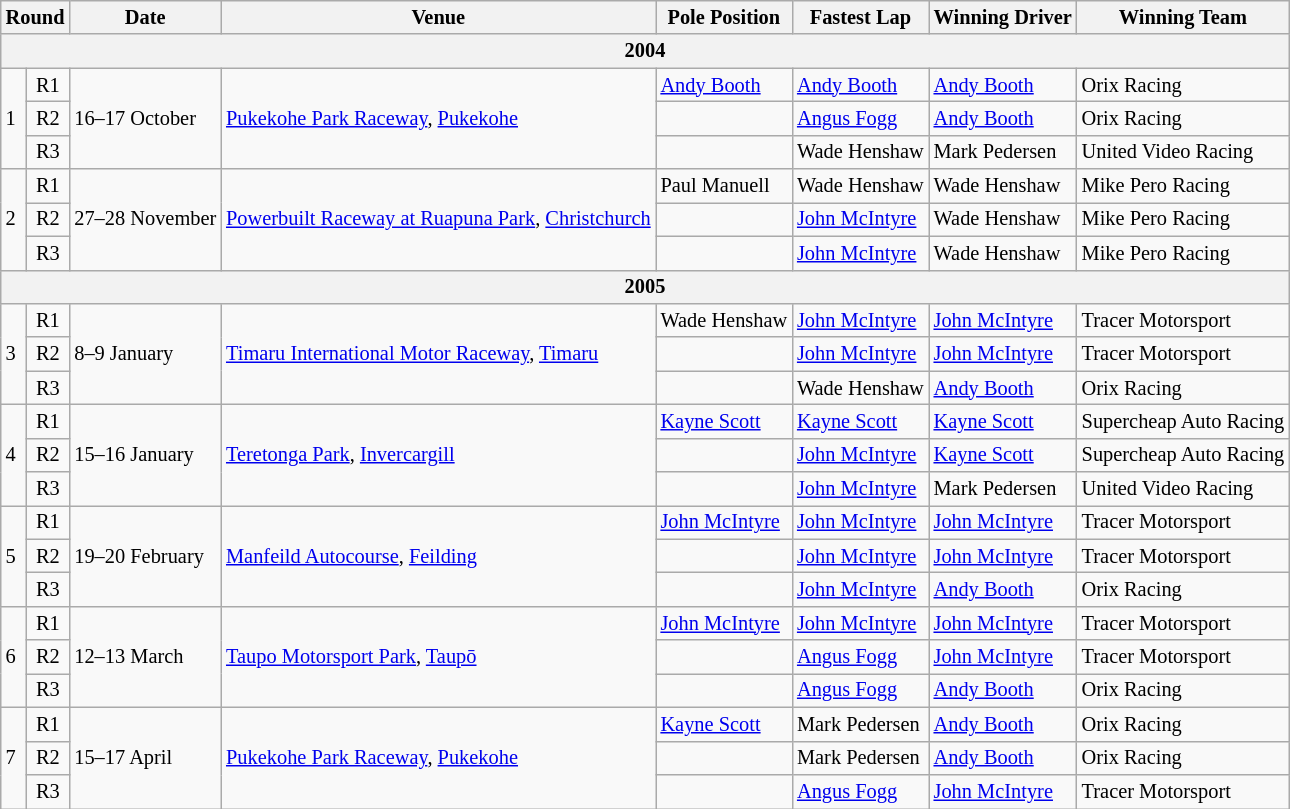<table class="wikitable" style="font-size: 85%">
<tr>
<th colspan=2>Round</th>
<th>Date</th>
<th>Venue</th>
<th>Pole Position</th>
<th>Fastest Lap</th>
<th>Winning Driver</th>
<th>Winning Team</th>
</tr>
<tr>
<th colspan=8>2004</th>
</tr>
<tr>
<td rowspan=3>1</td>
<td align="center">R1</td>
<td rowspan=3>16–17 October</td>
<td rowspan=3><a href='#'>Pukekohe Park Raceway</a>, <a href='#'>Pukekohe</a></td>
<td> <a href='#'>Andy Booth</a></td>
<td> <a href='#'>Andy Booth</a></td>
<td> <a href='#'>Andy Booth</a></td>
<td>Orix Racing</td>
</tr>
<tr>
<td align="center">R2</td>
<td></td>
<td> <a href='#'>Angus Fogg</a></td>
<td> <a href='#'>Andy Booth</a></td>
<td>Orix Racing</td>
</tr>
<tr>
<td align="center">R3</td>
<td></td>
<td> Wade Henshaw</td>
<td> Mark Pedersen</td>
<td>United Video Racing</td>
</tr>
<tr>
<td rowspan=3>2</td>
<td align="center">R1</td>
<td rowspan=3>27–28 November</td>
<td rowspan=3><a href='#'>Powerbuilt Raceway at Ruapuna Park</a>, <a href='#'>Christchurch</a></td>
<td> Paul Manuell</td>
<td> Wade Henshaw</td>
<td> Wade Henshaw</td>
<td>Mike Pero Racing</td>
</tr>
<tr>
<td align="center">R2</td>
<td></td>
<td> <a href='#'>John McIntyre</a></td>
<td> Wade Henshaw</td>
<td>Mike Pero Racing</td>
</tr>
<tr>
<td align="center">R3</td>
<td></td>
<td> <a href='#'>John McIntyre</a></td>
<td> Wade Henshaw</td>
<td>Mike Pero Racing</td>
</tr>
<tr>
<th colspan=8>2005</th>
</tr>
<tr>
<td rowspan=3>3</td>
<td align="center">R1</td>
<td rowspan=3>8–9 January</td>
<td rowspan=3><a href='#'>Timaru International Motor Raceway</a>, <a href='#'>Timaru</a></td>
<td> Wade Henshaw</td>
<td> <a href='#'>John McIntyre</a></td>
<td> <a href='#'>John McIntyre</a></td>
<td>Tracer Motorsport</td>
</tr>
<tr>
<td align="center">R2</td>
<td></td>
<td> <a href='#'>John McIntyre</a></td>
<td> <a href='#'>John McIntyre</a></td>
<td>Tracer Motorsport</td>
</tr>
<tr>
<td align="center">R3</td>
<td></td>
<td> Wade Henshaw</td>
<td> <a href='#'>Andy Booth</a></td>
<td>Orix Racing</td>
</tr>
<tr>
<td rowspan=3>4</td>
<td align="center">R1</td>
<td rowspan=3>15–16 January</td>
<td rowspan=3><a href='#'>Teretonga Park</a>, <a href='#'>Invercargill</a></td>
<td> <a href='#'>Kayne Scott</a></td>
<td> <a href='#'>Kayne Scott</a></td>
<td> <a href='#'>Kayne Scott</a></td>
<td>Supercheap Auto Racing</td>
</tr>
<tr>
<td align="center">R2</td>
<td></td>
<td> <a href='#'>John McIntyre</a></td>
<td> <a href='#'>Kayne Scott</a></td>
<td>Supercheap Auto Racing</td>
</tr>
<tr>
<td align="center">R3</td>
<td></td>
<td> <a href='#'>John McIntyre</a></td>
<td> Mark Pedersen</td>
<td>United Video Racing</td>
</tr>
<tr>
<td rowspan=3>5</td>
<td align="center">R1</td>
<td rowspan=3>19–20 February</td>
<td rowspan=3><a href='#'>Manfeild Autocourse</a>, <a href='#'>Feilding</a></td>
<td> <a href='#'>John McIntyre</a></td>
<td> <a href='#'>John McIntyre</a></td>
<td> <a href='#'>John McIntyre</a></td>
<td>Tracer Motorsport</td>
</tr>
<tr>
<td align="center">R2</td>
<td></td>
<td> <a href='#'>John McIntyre</a></td>
<td> <a href='#'>John McIntyre</a></td>
<td>Tracer Motorsport</td>
</tr>
<tr>
<td align="center">R3</td>
<td></td>
<td> <a href='#'>John McIntyre</a></td>
<td> <a href='#'>Andy Booth</a></td>
<td>Orix Racing</td>
</tr>
<tr>
<td rowspan=3>6</td>
<td align="center">R1</td>
<td rowspan=3>12–13 March</td>
<td rowspan=3><a href='#'>Taupo Motorsport Park</a>, <a href='#'>Taupō</a></td>
<td> <a href='#'>John McIntyre</a></td>
<td> <a href='#'>John McIntyre</a></td>
<td> <a href='#'>John McIntyre</a></td>
<td>Tracer Motorsport</td>
</tr>
<tr>
<td align="center">R2</td>
<td></td>
<td> <a href='#'>Angus Fogg</a></td>
<td> <a href='#'>John McIntyre</a></td>
<td>Tracer Motorsport</td>
</tr>
<tr>
<td align="center">R3</td>
<td></td>
<td> <a href='#'>Angus Fogg</a></td>
<td> <a href='#'>Andy Booth</a></td>
<td>Orix Racing</td>
</tr>
<tr>
<td rowspan=3>7</td>
<td align="center">R1</td>
<td rowspan=3>15–17 April</td>
<td rowspan=3><a href='#'>Pukekohe Park Raceway</a>, <a href='#'>Pukekohe</a></td>
<td> <a href='#'>Kayne Scott</a></td>
<td> Mark Pedersen</td>
<td> <a href='#'>Andy Booth</a></td>
<td>Orix Racing</td>
</tr>
<tr>
<td align="center">R2</td>
<td></td>
<td> Mark Pedersen</td>
<td> <a href='#'>Andy Booth</a></td>
<td>Orix Racing</td>
</tr>
<tr>
<td align="center">R3</td>
<td></td>
<td> <a href='#'>Angus Fogg</a></td>
<td> <a href='#'>John McIntyre</a></td>
<td>Tracer Motorsport</td>
</tr>
</table>
